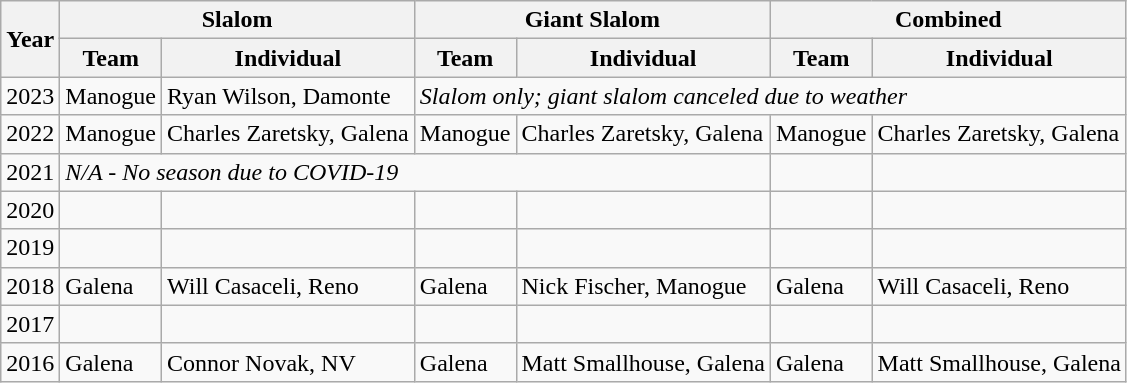<table class="wikitable">
<tr>
<th rowspan="2">Year</th>
<th colspan="2">Slalom</th>
<th colspan="2">Giant Slalom</th>
<th colspan="2">Combined</th>
</tr>
<tr>
<th>Team</th>
<th>Individual</th>
<th>Team</th>
<th>Individual</th>
<th>Team</th>
<th>Individual</th>
</tr>
<tr>
<td>2023</td>
<td>Manogue</td>
<td>Ryan Wilson, Damonte</td>
<td colspan="4"><em>Slalom only; giant slalom canceled due to weather</em></td>
</tr>
<tr>
<td>2022</td>
<td>Manogue</td>
<td>Charles Zaretsky, Galena</td>
<td>Manogue</td>
<td>Charles Zaretsky, Galena</td>
<td>Manogue</td>
<td>Charles Zaretsky, Galena</td>
</tr>
<tr>
<td>2021</td>
<td colspan="4"><em>N/A - No season due to COVID-19</em></td>
<td></td>
<td></td>
</tr>
<tr>
<td>2020</td>
<td></td>
<td></td>
<td></td>
<td></td>
<td></td>
<td></td>
</tr>
<tr>
<td>2019</td>
<td></td>
<td></td>
<td></td>
<td></td>
<td></td>
<td></td>
</tr>
<tr>
<td>2018</td>
<td>Galena</td>
<td>Will Casaceli, Reno</td>
<td>Galena</td>
<td>Nick Fischer, Manogue</td>
<td>Galena</td>
<td>Will Casaceli, Reno</td>
</tr>
<tr>
<td>2017</td>
<td></td>
<td></td>
<td></td>
<td></td>
<td></td>
<td></td>
</tr>
<tr>
<td>2016</td>
<td>Galena</td>
<td>Connor Novak, NV</td>
<td>Galena</td>
<td>Matt Smallhouse, Galena</td>
<td>Galena</td>
<td>Matt Smallhouse, Galena</td>
</tr>
</table>
